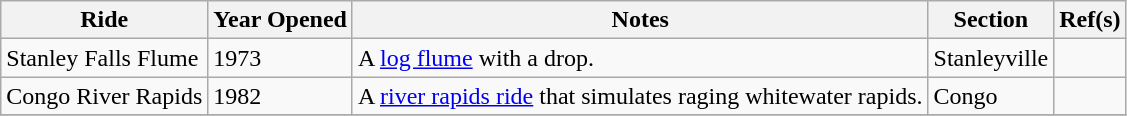<table class=wikitable>
<tr>
<th>Ride</th>
<th>Year Opened</th>
<th>Notes</th>
<th>Section</th>
<th>Ref(s)</th>
</tr>
<tr>
<td>Stanley Falls Flume</td>
<td>1973</td>
<td>A <a href='#'>log flume</a> with a  drop.</td>
<td>Stanleyville</td>
<td></td>
</tr>
<tr>
<td>Congo River Rapids</td>
<td>1982</td>
<td>A <a href='#'>river rapids ride</a> that simulates raging whitewater rapids.</td>
<td>Congo</td>
<td></td>
</tr>
<tr>
</tr>
</table>
